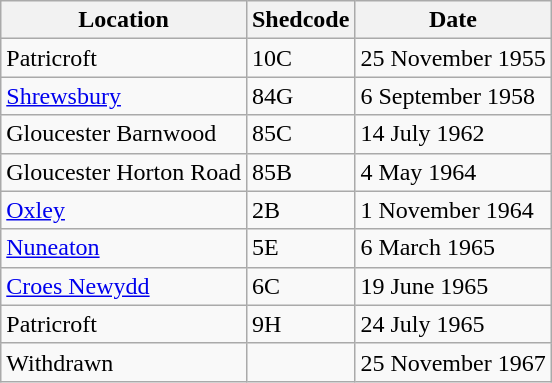<table class="wikitable">
<tr>
<th>Location</th>
<th>Shedcode</th>
<th>Date</th>
</tr>
<tr>
<td>Patricroft</td>
<td>10C</td>
<td>25 November 1955</td>
</tr>
<tr>
<td><a href='#'>Shrewsbury</a></td>
<td>84G</td>
<td>6 September 1958</td>
</tr>
<tr>
<td>Gloucester Barnwood</td>
<td>85C</td>
<td>14 July 1962</td>
</tr>
<tr>
<td>Gloucester Horton Road</td>
<td>85B</td>
<td>4 May 1964</td>
</tr>
<tr>
<td><a href='#'>Oxley</a></td>
<td>2B</td>
<td>1 November 1964</td>
</tr>
<tr>
<td><a href='#'>Nuneaton</a></td>
<td>5E</td>
<td>6 March 1965</td>
</tr>
<tr>
<td><a href='#'>Croes Newydd</a></td>
<td>6C</td>
<td>19 June 1965</td>
</tr>
<tr>
<td>Patricroft</td>
<td>9H</td>
<td>24 July 1965</td>
</tr>
<tr>
<td>Withdrawn</td>
<td></td>
<td>25 November 1967</td>
</tr>
</table>
